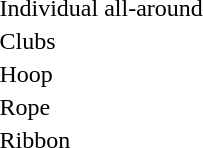<table>
<tr>
<td>Individual all-around<br></td>
<td></td>
<td></td>
<td></td>
</tr>
<tr>
<td rowspan=2>Clubs<br></td>
<td rowspan=2></td>
<td rowspan=2></td>
<td></td>
</tr>
<tr>
<td></td>
</tr>
<tr>
<td>Hoop<br></td>
<td></td>
<td></td>
<td></td>
</tr>
<tr>
<td>Rope<br></td>
<td></td>
<td></td>
<td></td>
</tr>
<tr>
<td rowspan=2>Ribbon<br></td>
<td rowspan=2></td>
<td rowspan=2></td>
<td></td>
</tr>
<tr>
<td></td>
</tr>
</table>
